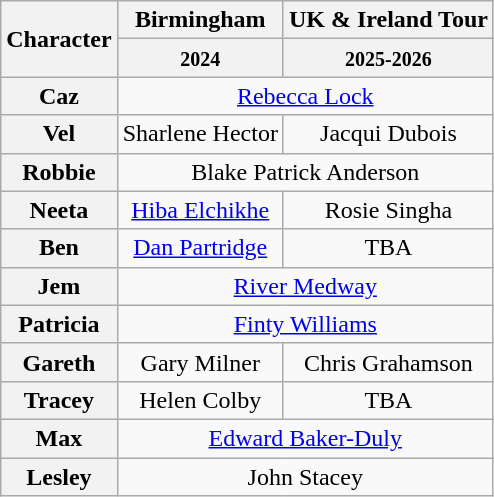<table class="wikitable">
<tr>
<th rowspan="2">Character</th>
<th>Birmingham</th>
<th>UK & Ireland Tour</th>
</tr>
<tr>
<th><small>2024</small></th>
<th><small>2025-2026</small></th>
</tr>
<tr>
<th>Caz</th>
<td colspan="2" align="center"><a href='#'>Rebecca Lock</a></td>
</tr>
<tr>
<th>Vel</th>
<td align=center>Sharlene Hector</td>
<td align=center>Jacqui Dubois</td>
</tr>
<tr>
<th>Robbie</th>
<td colspan="2" align=center>Blake Patrick Anderson</td>
</tr>
<tr>
<th>Neeta</th>
<td align=center><a href='#'>Hiba Elchikhe</a></td>
<td align=center>Rosie Singha</td>
</tr>
<tr>
<th>Ben</th>
<td align=center><a href='#'>Dan Partridge</a></td>
<td align=center>TBA</td>
</tr>
<tr>
<th>Jem</th>
<td colspan="2" align=center><a href='#'>River Medway</a></td>
</tr>
<tr>
<th>Patricia</th>
<td colspan="2" align=center><a href='#'>Finty Williams</a></td>
</tr>
<tr>
<th>Gareth</th>
<td align=center>Gary Milner</td>
<td align=center>Chris Grahamson</td>
</tr>
<tr>
<th>Tracey</th>
<td align=center>Helen Colby</td>
<td align=center>TBA</td>
</tr>
<tr>
<th>Max</th>
<td colspan="2" align=center><a href='#'>Edward Baker-Duly</a></td>
</tr>
<tr>
<th>Lesley</th>
<td colspan="2" align=center>John Stacey</td>
</tr>
</table>
